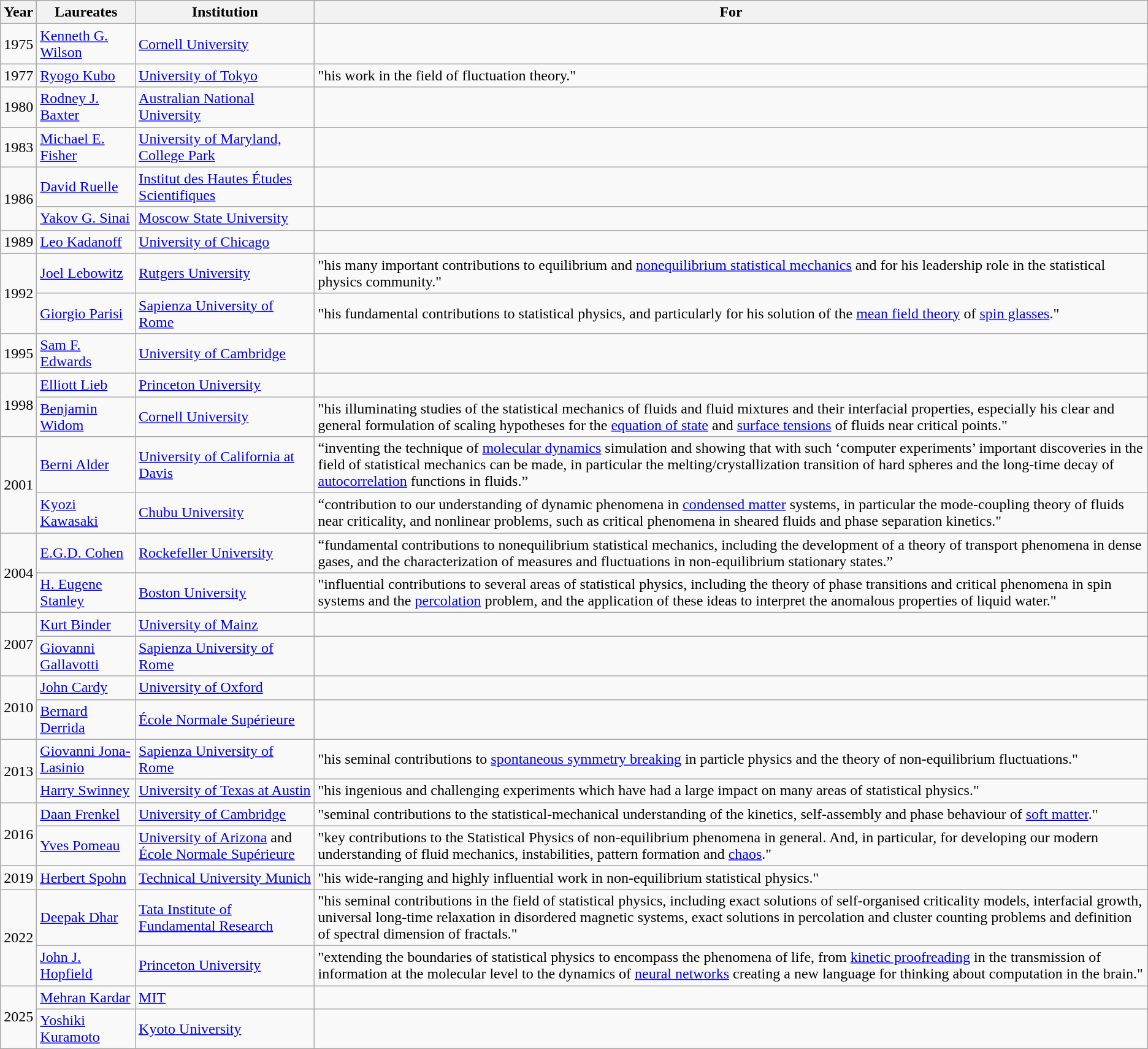<table class="wikitable sortable">
<tr>
<th>Year</th>
<th>Laureates</th>
<th>Institution</th>
<th scope = col class = unsortable>For</th>
</tr>
<tr>
<td>1975</td>
<td><a href='#'>Kenneth G. Wilson</a></td>
<td><a href='#'>Cornell University</a></td>
<td></td>
</tr>
<tr>
<td>1977</td>
<td><a href='#'>Ryogo Kubo</a></td>
<td><a href='#'>University of Tokyo</a></td>
<td>"his work in the field of fluctuation theory."</td>
</tr>
<tr>
<td>1980</td>
<td><a href='#'>Rodney J. Baxter</a></td>
<td><a href='#'>Australian National University</a></td>
<td></td>
</tr>
<tr>
<td>1983</td>
<td><a href='#'>Michael E. Fisher</a></td>
<td><a href='#'>University of Maryland, College Park</a></td>
<td></td>
</tr>
<tr>
<td rowspan="2">1986</td>
<td><a href='#'>David Ruelle</a></td>
<td><a href='#'>Institut des Hautes Études Scientifiques</a></td>
<td></td>
</tr>
<tr>
<td><a href='#'>Yakov G. Sinai</a></td>
<td><a href='#'>Moscow State University</a></td>
<td></td>
</tr>
<tr>
<td>1989</td>
<td><a href='#'>Leo Kadanoff</a></td>
<td><a href='#'>University of Chicago</a></td>
<td></td>
</tr>
<tr>
<td rowspan="2">1992</td>
<td><a href='#'>Joel Lebowitz</a></td>
<td><a href='#'>Rutgers University</a></td>
<td>"his many important contributions to equilibrium and <a href='#'>nonequilibrium statistical mechanics</a> and for his leadership role in the statistical physics community."</td>
</tr>
<tr>
<td><a href='#'>Giorgio Parisi</a></td>
<td><a href='#'>Sapienza University of Rome</a></td>
<td>"his fundamental contributions to statistical physics, and particularly for his solution of the <a href='#'>mean field theory</a> of <a href='#'>spin glasses</a>."</td>
</tr>
<tr>
<td>1995</td>
<td><a href='#'>Sam F. Edwards</a></td>
<td><a href='#'>University of Cambridge</a></td>
<td></td>
</tr>
<tr>
<td rowspan="2">1998</td>
<td><a href='#'>Elliott Lieb</a></td>
<td><a href='#'>Princeton University</a></td>
<td></td>
</tr>
<tr>
<td><a href='#'>Benjamin Widom</a></td>
<td><a href='#'>Cornell University</a></td>
<td>"his illuminating studies of the statistical mechanics of fluids and fluid mixtures and their interfacial properties, especially his clear and general formulation of scaling hypotheses for the <a href='#'>equation of state</a> and <a href='#'>surface tensions</a> of fluids near critical points."</td>
</tr>
<tr>
<td rowspan="2">2001</td>
<td><a href='#'>Berni Alder</a></td>
<td><a href='#'>University of California at Davis</a></td>
<td>“inventing the technique of <a href='#'>molecular dynamics</a> simulation and showing that with such ‘computer experiments’ important discoveries in the field of statistical mechanics can be made, in particular the melting/crystallization transition of hard spheres and the long-time decay of <a href='#'>autocorrelation</a> functions in fluids.”</td>
</tr>
<tr>
<td><a href='#'>Kyozi Kawasaki</a></td>
<td><a href='#'>Chubu University</a></td>
<td>“contribution to our understanding of dynamic phenomena in <a href='#'>condensed matter</a> systems, in particular the mode-coupling theory of fluids near criticality, and nonlinear problems, such as critical phenomena in sheared fluids and phase separation kinetics."</td>
</tr>
<tr>
<td rowspan="2">2004</td>
<td><a href='#'>E.G.D. Cohen</a></td>
<td><a href='#'>Rockefeller University</a></td>
<td>“fundamental contributions to nonequilibrium statistical mechanics, including the development of a theory of transport phenomena in dense gases, and the characterization of measures and fluctuations in non-equilibrium stationary states.”</td>
</tr>
<tr>
<td><a href='#'>H. Eugene Stanley</a></td>
<td><a href='#'>Boston University</a></td>
<td>"influential contributions to several areas of statistical physics, including the theory of phase transitions and critical phenomena in spin systems and the <a href='#'>percolation</a> problem, and the application of these ideas to interpret the anomalous properties of liquid water."</td>
</tr>
<tr>
<td rowspan="2">2007</td>
<td><a href='#'>Kurt Binder</a></td>
<td><a href='#'>University of Mainz</a></td>
<td></td>
</tr>
<tr>
<td><a href='#'>Giovanni Gallavotti</a></td>
<td><a href='#'>Sapienza University of Rome</a></td>
<td></td>
</tr>
<tr>
<td rowspan="2">2010</td>
<td><a href='#'>John Cardy</a></td>
<td><a href='#'>University of Oxford</a></td>
<td></td>
</tr>
<tr>
<td><a href='#'>Bernard Derrida</a></td>
<td><a href='#'>École Normale Supérieure</a></td>
<td></td>
</tr>
<tr>
<td rowspan="2">2013</td>
<td><a href='#'>Giovanni Jona-Lasinio</a></td>
<td><a href='#'>Sapienza University of Rome</a></td>
<td>"his seminal contributions to <a href='#'>spontaneous symmetry breaking</a> in particle physics and the theory of non-equilibrium fluctuations."</td>
</tr>
<tr>
<td><a href='#'>Harry Swinney</a></td>
<td><a href='#'>University of Texas at Austin</a></td>
<td>"his ingenious and challenging experiments which have had a large impact on many areas of statistical physics."</td>
</tr>
<tr>
<td rowspan="2">2016</td>
<td><a href='#'>Daan Frenkel</a></td>
<td><a href='#'>University of Cambridge</a></td>
<td>"seminal contributions to the statistical-mechanical understanding of the kinetics, self-assembly and phase behaviour of <a href='#'>soft matter</a>."</td>
</tr>
<tr>
<td><a href='#'>Yves Pomeau</a></td>
<td><a href='#'>University of Arizona</a> and <a href='#'>École Normale Supérieure</a></td>
<td>"key contributions to the Statistical Physics of non-equilibrium phenomena in general. And, in particular, for developing our modern understanding of fluid mechanics, instabilities, pattern formation and <a href='#'>chaos</a>."</td>
</tr>
<tr>
<td>2019</td>
<td><a href='#'>Herbert Spohn</a></td>
<td><a href='#'>Technical University Munich</a></td>
<td>"his wide-ranging and highly influential work in non-equilibrium statistical physics."</td>
</tr>
<tr>
<td rowspan="2">2022</td>
<td><a href='#'>Deepak Dhar</a></td>
<td><a href='#'>Tata Institute of Fundamental Research</a></td>
<td>"his seminal contributions in the field of statistical physics, including exact solutions of self-organised criticality models, interfacial growth, universal long-time relaxation in disordered magnetic systems, exact solutions in percolation and cluster counting problems and definition of spectral dimension of fractals."</td>
</tr>
<tr>
<td><a href='#'>John J. Hopfield</a></td>
<td><a href='#'>Princeton University</a></td>
<td>"extending the boundaries of statistical physics to encompass the phenomena of life, from <a href='#'>kinetic proofreading</a> in the transmission of information at the molecular level to the dynamics of <a href='#'>neural networks</a> creating a new language for thinking about computation in the brain."</td>
</tr>
<tr>
<td rowspan="2">2025</td>
<td><a href='#'>Mehran Kardar</a></td>
<td><a href='#'>MIT</a></td>
<td></td>
</tr>
<tr>
<td><a href='#'>Yoshiki Kuramoto</a></td>
<td><a href='#'>Kyoto University</a></td>
<td></td>
</tr>
</table>
